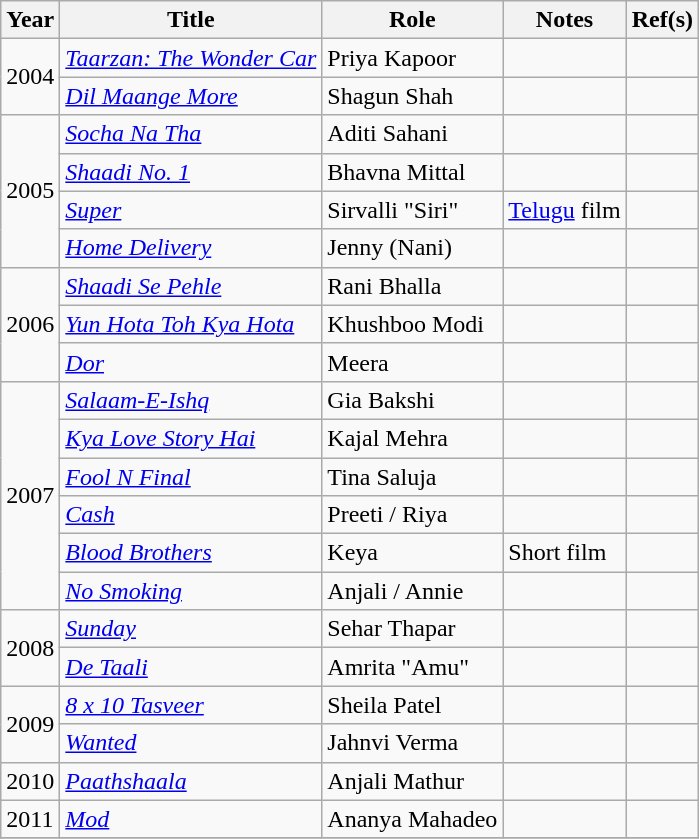<table class="wikitable">
<tr>
<th>Year</th>
<th>Title</th>
<th>Role</th>
<th>Notes</th>
<th>Ref(s)</th>
</tr>
<tr>
<td rowspan="2">2004</td>
<td><em><a href='#'>Taarzan: The Wonder Car</a></em></td>
<td>Priya Kapoor</td>
<td></td>
<td></td>
</tr>
<tr>
<td><em><a href='#'>Dil Maange More</a></em></td>
<td>Shagun Shah</td>
<td></td>
<td></td>
</tr>
<tr>
<td rowspan="4">2005</td>
<td><em><a href='#'>Socha Na Tha</a></em></td>
<td>Aditi Sahani</td>
<td></td>
<td></td>
</tr>
<tr>
<td><em><a href='#'>Shaadi No. 1</a></em></td>
<td>Bhavna Mittal</td>
<td></td>
<td></td>
</tr>
<tr>
<td><em><a href='#'>Super</a></em></td>
<td>Sirvalli "Siri"</td>
<td><a href='#'>Telugu</a> film</td>
<td></td>
</tr>
<tr>
<td><em><a href='#'>Home Delivery</a></em></td>
<td>Jenny (Nani)</td>
<td></td>
<td></td>
</tr>
<tr>
<td rowspan="3">2006</td>
<td><em><a href='#'>Shaadi Se Pehle</a></em></td>
<td>Rani Bhalla</td>
<td></td>
<td></td>
</tr>
<tr>
<td><em><a href='#'>Yun Hota Toh Kya Hota</a></em></td>
<td>Khushboo Modi</td>
<td></td>
<td></td>
</tr>
<tr>
<td><em><a href='#'>Dor</a></em></td>
<td>Meera</td>
<td></td>
<td></td>
</tr>
<tr>
<td rowspan="6">2007</td>
<td><em><a href='#'>Salaam-E-Ishq</a></em></td>
<td>Gia Bakshi</td>
<td></td>
<td></td>
</tr>
<tr>
<td><em><a href='#'>Kya Love Story Hai</a></em></td>
<td>Kajal Mehra</td>
<td></td>
<td></td>
</tr>
<tr>
<td><em><a href='#'>Fool N Final</a></em></td>
<td>Tina Saluja</td>
<td></td>
<td></td>
</tr>
<tr>
<td><em><a href='#'>Cash</a></em></td>
<td>Preeti / Riya</td>
<td></td>
<td></td>
</tr>
<tr>
<td><em><a href='#'>Blood Brothers</a></em></td>
<td>Keya</td>
<td>Short film</td>
<td></td>
</tr>
<tr>
<td><em><a href='#'>No Smoking</a></em></td>
<td>Anjali / Annie</td>
<td></td>
<td></td>
</tr>
<tr>
<td rowspan="2">2008</td>
<td><em><a href='#'>Sunday</a></em></td>
<td>Sehar Thapar</td>
<td></td>
<td></td>
</tr>
<tr>
<td><em><a href='#'>De Taali</a></em></td>
<td>Amrita "Amu"</td>
<td></td>
<td></td>
</tr>
<tr>
<td rowspan="2">2009</td>
<td><em><a href='#'>8 x 10 Tasveer</a></em></td>
<td>Sheila Patel</td>
<td></td>
<td></td>
</tr>
<tr>
<td><em><a href='#'>Wanted</a></em></td>
<td>Jahnvi Verma</td>
<td></td>
<td></td>
</tr>
<tr>
<td>2010</td>
<td><em><a href='#'>Paathshaala</a></em></td>
<td>Anjali Mathur</td>
<td></td>
<td></td>
</tr>
<tr>
<td>2011</td>
<td><em><a href='#'>Mod</a></em></td>
<td>Ananya Mahadeo</td>
<td></td>
<td></td>
</tr>
<tr>
</tr>
</table>
